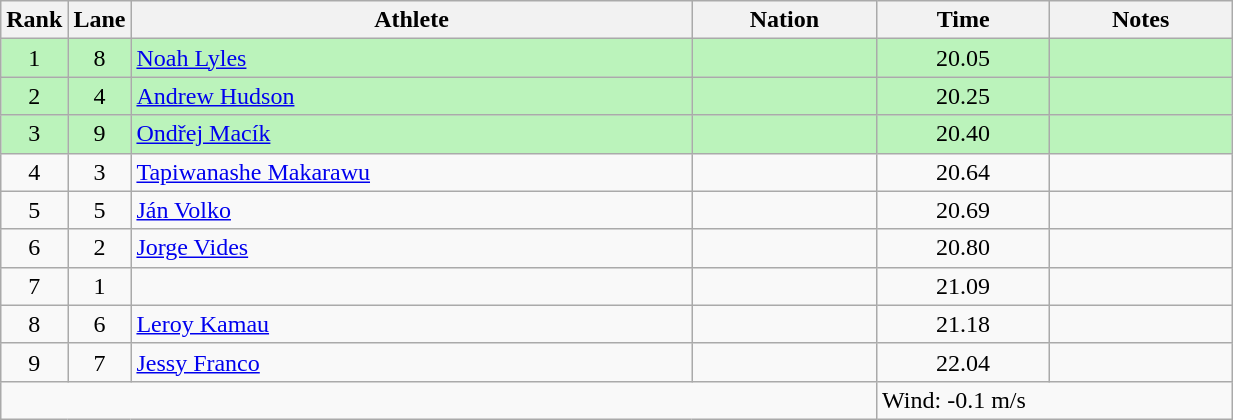<table class="wikitable sortable" style="text-align:center;width: 65%;">
<tr>
<th scope="col" style="width: 10px;">Rank</th>
<th scope="col" style="width: 10px;">Lane</th>
<th scope="col">Athlete</th>
<th scope="col">Nation</th>
<th scope="col">Time</th>
<th scope="col">Notes</th>
</tr>
<tr bgcolor=bbf3bb>
<td>1</td>
<td>8</td>
<td align=left><a href='#'>Noah Lyles</a></td>
<td align=left></td>
<td>20.05</td>
<td></td>
</tr>
<tr bgcolor=bbf3bb>
<td>2</td>
<td>4</td>
<td align=left><a href='#'>Andrew Hudson</a></td>
<td align=left></td>
<td>20.25</td>
<td></td>
</tr>
<tr bgcolor=bbf3bb>
<td>3</td>
<td>9</td>
<td align=left><a href='#'>Ondřej Macík</a></td>
<td align=left></td>
<td>20.40</td>
<td></td>
</tr>
<tr>
<td>4</td>
<td>3</td>
<td align=left><a href='#'>Tapiwanashe Makarawu</a></td>
<td align=left></td>
<td>20.64</td>
<td></td>
</tr>
<tr>
<td>5</td>
<td>5</td>
<td align=left><a href='#'>Ján Volko</a></td>
<td align=left></td>
<td>20.69</td>
<td></td>
</tr>
<tr>
<td>6</td>
<td>2</td>
<td align=left><a href='#'>Jorge Vides</a></td>
<td align=left></td>
<td>20.80</td>
<td></td>
</tr>
<tr>
<td>7</td>
<td>1</td>
<td align=left></td>
<td align=left></td>
<td>21.09</td>
<td></td>
</tr>
<tr>
<td>8</td>
<td>6</td>
<td align=left><a href='#'>Leroy Kamau</a></td>
<td align=left></td>
<td>21.18</td>
<td></td>
</tr>
<tr>
<td>9</td>
<td>7</td>
<td align=left><a href='#'>Jessy Franco</a></td>
<td align=left></td>
<td>22.04</td>
<td></td>
</tr>
<tr class="sortbottom">
<td colspan="4"></td>
<td colspan="2" style="text-align:left;">Wind: -0.1 m/s</td>
</tr>
</table>
